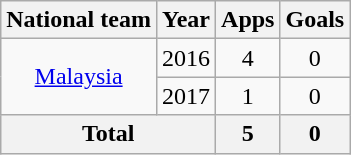<table class=wikitable style="text-align: center;">
<tr>
<th>National team</th>
<th>Year</th>
<th>Apps</th>
<th>Goals</th>
</tr>
<tr>
<td rowspan=2><a href='#'>Malaysia</a></td>
<td>2016</td>
<td>4</td>
<td>0</td>
</tr>
<tr>
<td>2017</td>
<td>1</td>
<td>0</td>
</tr>
<tr>
<th colspan=2>Total</th>
<th>5</th>
<th>0</th>
</tr>
</table>
